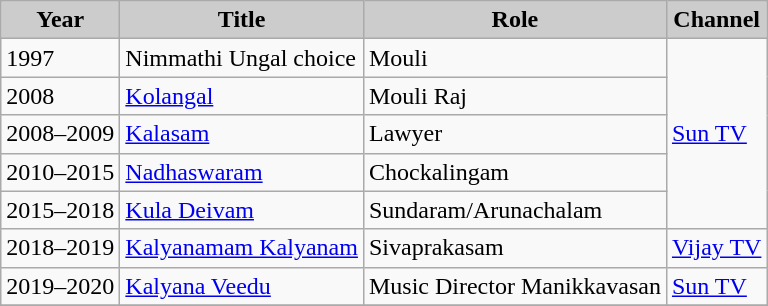<table class="wikitable">
<tr>
<th style="background:#ccc;">Year</th>
<th style="background:#ccc;">Title</th>
<th style="background:#ccc;">Role</th>
<th style="background:#ccc;">Channel</th>
</tr>
<tr>
<td>1997</td>
<td>Nimmathi Ungal choice</td>
<td>Mouli</td>
<td rowspan=5><a href='#'>Sun TV</a></td>
</tr>
<tr>
<td>2008</td>
<td><a href='#'>Kolangal</a></td>
<td>Mouli Raj</td>
</tr>
<tr>
<td>2008–2009</td>
<td><a href='#'>Kalasam</a></td>
<td>Lawyer</td>
</tr>
<tr>
<td>2010–2015</td>
<td><a href='#'>Nadhaswaram</a></td>
<td>Chockalingam</td>
</tr>
<tr>
<td>2015–2018</td>
<td><a href='#'>Kula Deivam</a></td>
<td>Sundaram/Arunachalam</td>
</tr>
<tr>
<td>2018–2019</td>
<td><a href='#'>Kalyanamam Kalyanam</a></td>
<td>Sivaprakasam</td>
<td><a href='#'>Vijay TV</a></td>
</tr>
<tr>
<td>2019–2020</td>
<td><a href='#'>Kalyana Veedu</a></td>
<td>Music Director Manikkavasan</td>
<td><a href='#'>Sun TV</a></td>
</tr>
<tr>
</tr>
</table>
